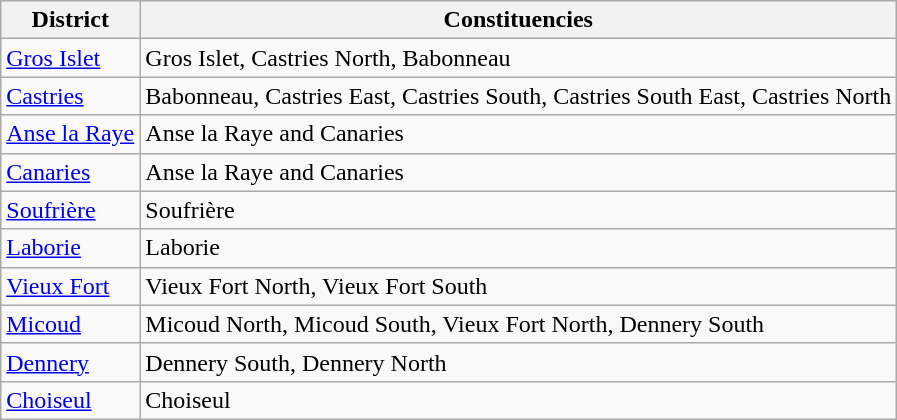<table class="wikitable sortable">
<tr>
<th>District</th>
<th>Constituencies</th>
</tr>
<tr>
<td><a href='#'>Gros Islet</a></td>
<td>Gros Islet, Castries North, Babonneau</td>
</tr>
<tr>
<td><a href='#'>Castries</a></td>
<td>Babonneau, Castries East, Castries South, Castries South East, Castries North</td>
</tr>
<tr>
<td><a href='#'>Anse la Raye</a></td>
<td>Anse la Raye and Canaries</td>
</tr>
<tr>
<td><a href='#'>Canaries</a></td>
<td>Anse la Raye and Canaries</td>
</tr>
<tr>
<td><a href='#'>Soufrière</a></td>
<td>Soufrière</td>
</tr>
<tr>
<td><a href='#'>Laborie</a></td>
<td>Laborie</td>
</tr>
<tr>
<td><a href='#'>Vieux Fort</a></td>
<td>Vieux Fort North, Vieux Fort South</td>
</tr>
<tr>
<td><a href='#'>Micoud</a></td>
<td>Micoud North, Micoud South, Vieux Fort North, Dennery South</td>
</tr>
<tr>
<td><a href='#'>Dennery</a></td>
<td>Dennery South, Dennery North</td>
</tr>
<tr>
<td><a href='#'>Choiseul</a></td>
<td>Choiseul</td>
</tr>
</table>
